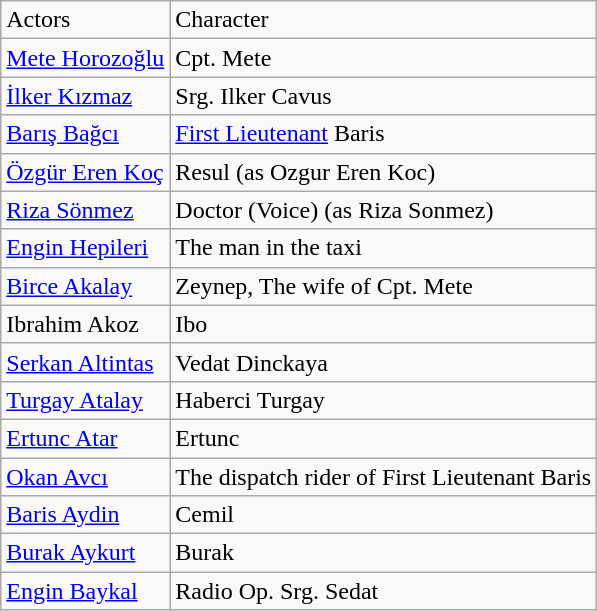<table class="wikitable">
<tr>
<td>Actors</td>
<td>Character</td>
</tr>
<tr>
<td><a href='#'>Mete Horozoğlu</a></td>
<td>Cpt. Mete</td>
</tr>
<tr>
<td><a href='#'>İlker Kızmaz</a></td>
<td>Srg. Ilker Cavus</td>
</tr>
<tr>
<td><a href='#'>Barış Bağcı</a></td>
<td><a href='#'>First Lieutenant</a> Baris</td>
</tr>
<tr>
<td><a href='#'>Özgür Eren Koç</a></td>
<td>Resul (as Ozgur Eren Koc)</td>
</tr>
<tr>
<td><a href='#'>Riza Sönmez</a></td>
<td>Doctor (Voice) (as Riza Sonmez)</td>
</tr>
<tr>
<td><a href='#'>Engin Hepileri</a></td>
<td>The man in the taxi</td>
</tr>
<tr>
<td><a href='#'>Birce Akalay</a></td>
<td>Zeynep, The wife of Cpt. Mete</td>
</tr>
<tr>
<td>Ibrahim Akoz</td>
<td>Ibo</td>
</tr>
<tr>
<td><a href='#'>Serkan Altintas</a></td>
<td>Vedat Dinckaya</td>
</tr>
<tr>
<td><a href='#'>Turgay Atalay</a></td>
<td>Haberci Turgay</td>
</tr>
<tr>
<td><a href='#'>Ertunc Atar</a></td>
<td>Ertunc</td>
</tr>
<tr>
<td><a href='#'>Okan Avcı</a></td>
<td>The dispatch rider of First Lieutenant Baris</td>
</tr>
<tr>
<td><a href='#'>Baris Aydin</a></td>
<td>Cemil</td>
</tr>
<tr>
<td><a href='#'>Burak Aykurt</a></td>
<td>Burak</td>
</tr>
<tr>
<td><a href='#'>Engin Baykal</a></td>
<td>Radio Op. Srg. Sedat</td>
</tr>
</table>
